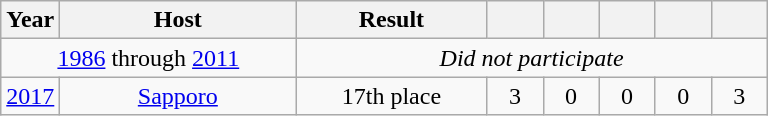<table class="wikitable" style="text-align:center">
<tr>
<th width=30>Year</th>
<th width=150>Host</th>
<th width=120>Result</th>
<th width=30></th>
<th width=30></th>
<th width=30></th>
<th width=30></th>
<th width=30></th>
</tr>
<tr>
<td colspan=2><a href='#'>1986</a> through <a href='#'>2011</a></td>
<td colspan=6><em>Did not participate</em></td>
</tr>
<tr>
<td><a href='#'>2017</a></td>
<td> <a href='#'>Sapporo</a></td>
<td>17th place<br></td>
<td>3</td>
<td>0</td>
<td>0</td>
<td>0</td>
<td>3</td>
</tr>
</table>
